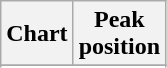<table class="wikitable sortable">
<tr>
<th align="center">Chart</th>
<th align="center">Peak<br>position</th>
</tr>
<tr>
</tr>
<tr>
</tr>
</table>
